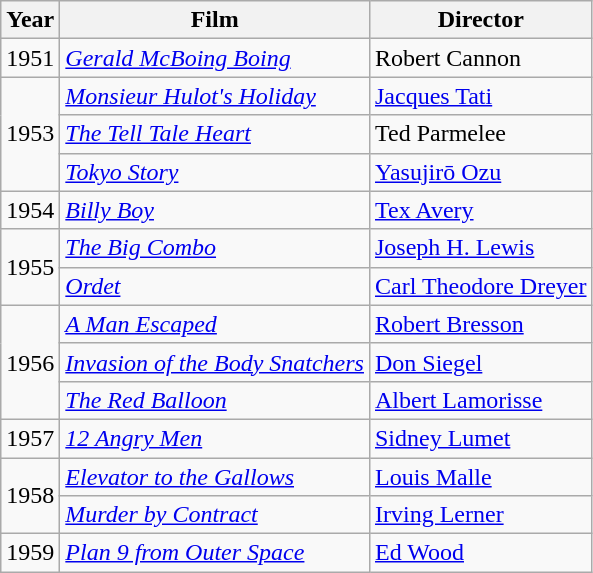<table class="wikitable sortable">
<tr>
<th scope="col">Year</th>
<th scope="col">Film</th>
<th scope="col">Director</th>
</tr>
<tr>
<td>1951</td>
<td><em><a href='#'>Gerald McBoing Boing</a></em></td>
<td>Robert Cannon</td>
</tr>
<tr>
<td rowspan="3">1953</td>
<td><em><a href='#'>Monsieur Hulot's Holiday</a></em></td>
<td><a href='#'>Jacques Tati</a></td>
</tr>
<tr>
<td><em><a href='#'>The Tell Tale Heart</a></em></td>
<td>Ted Parmelee</td>
</tr>
<tr>
<td><em><a href='#'>Tokyo Story</a></em></td>
<td><a href='#'>Yasujirō Ozu</a></td>
</tr>
<tr>
<td>1954</td>
<td><em><a href='#'>Billy Boy</a></em></td>
<td><a href='#'>Tex Avery</a></td>
</tr>
<tr>
<td rowspan="2">1955</td>
<td><em><a href='#'>The Big Combo</a></em></td>
<td><a href='#'>Joseph H. Lewis</a></td>
</tr>
<tr>
<td><em><a href='#'>Ordet</a></em></td>
<td><a href='#'>Carl Theodore Dreyer</a></td>
</tr>
<tr>
<td rowspan="3">1956</td>
<td><em><a href='#'>A Man Escaped</a></em></td>
<td><a href='#'>Robert Bresson</a></td>
</tr>
<tr>
<td><em><a href='#'>Invasion of the Body Snatchers</a></em></td>
<td><a href='#'>Don Siegel</a></td>
</tr>
<tr>
<td><em><a href='#'>The Red Balloon</a></em></td>
<td><a href='#'>Albert Lamorisse</a></td>
</tr>
<tr>
<td>1957</td>
<td><em><a href='#'>12 Angry Men</a></em></td>
<td><a href='#'>Sidney Lumet</a></td>
</tr>
<tr>
<td rowspan="2">1958</td>
<td><em><a href='#'>Elevator to the Gallows</a></em></td>
<td><a href='#'>Louis Malle</a></td>
</tr>
<tr>
<td><em><a href='#'>Murder by Contract</a></em></td>
<td><a href='#'>Irving Lerner</a></td>
</tr>
<tr>
<td>1959</td>
<td><em><a href='#'>Plan 9 from Outer Space</a></em></td>
<td><a href='#'>Ed Wood</a></td>
</tr>
</table>
